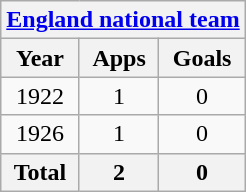<table class="wikitable" style="text-align:center">
<tr>
<th colspan=3><a href='#'>England national team</a></th>
</tr>
<tr>
<th>Year</th>
<th>Apps</th>
<th>Goals</th>
</tr>
<tr>
<td>1922</td>
<td>1</td>
<td>0</td>
</tr>
<tr>
<td>1926</td>
<td>1</td>
<td>0</td>
</tr>
<tr>
<th>Total</th>
<th>2</th>
<th>0</th>
</tr>
</table>
